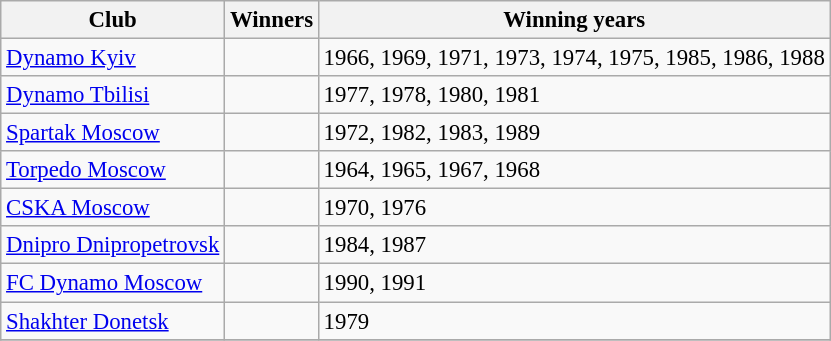<table class="wikitable"  style="font-size: 95%;">
<tr>
<th>Club</th>
<th>Winners</th>
<th>Winning years</th>
</tr>
<tr>
<td><a href='#'>Dynamo Kyiv</a></td>
<td></td>
<td>1966, 1969, 1971, 1973, 1974, 1975, 1985, 1986, 1988</td>
</tr>
<tr>
<td><a href='#'>Dynamo Tbilisi</a></td>
<td></td>
<td>1977, 1978, 1980, 1981</td>
</tr>
<tr>
<td><a href='#'>Spartak Moscow</a></td>
<td></td>
<td>1972, 1982, 1983, 1989</td>
</tr>
<tr>
<td><a href='#'>Torpedo Moscow</a></td>
<td></td>
<td>1964, 1965, 1967, 1968</td>
</tr>
<tr>
<td><a href='#'>CSKA Moscow</a></td>
<td></td>
<td>1970, 1976</td>
</tr>
<tr>
<td><a href='#'>Dnipro Dnipropetrovsk</a></td>
<td></td>
<td>1984, 1987</td>
</tr>
<tr>
<td><a href='#'>FC Dynamo Moscow</a></td>
<td></td>
<td>1990, 1991</td>
</tr>
<tr>
<td><a href='#'>Shakhter Donetsk</a></td>
<td></td>
<td>1979</td>
</tr>
<tr>
</tr>
</table>
